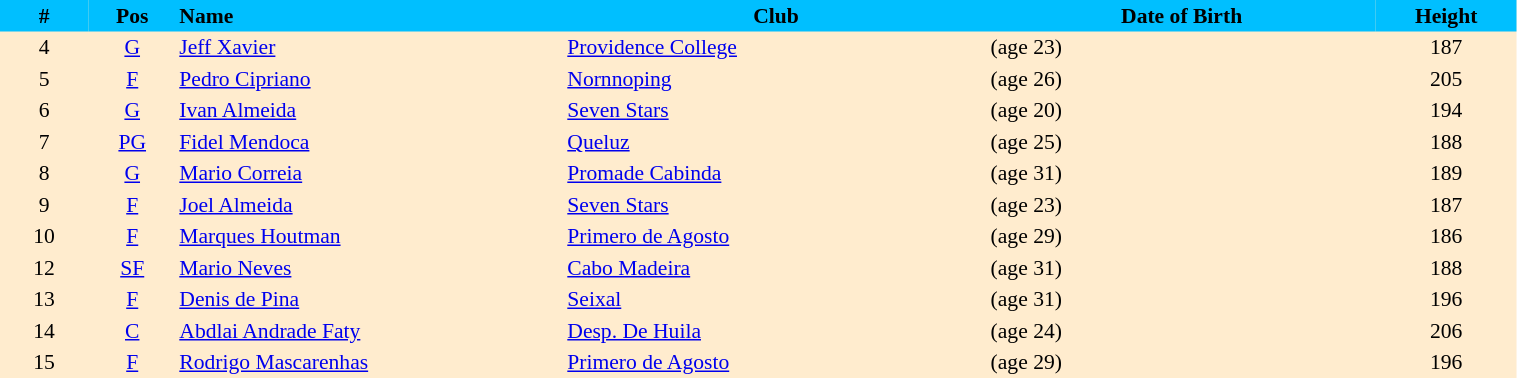<table border=0 cellpadding=2 cellspacing=0  |- bgcolor=#FFECCE style="text-align:center; font-size:90%;" width=80%>
<tr bgcolor=#00BFFF>
<th width=5%>#</th>
<th width=5%>Pos</th>
<th width=22% align=left>Name</th>
<th width=24%>Club</th>
<th width=22%>Date of Birth</th>
<th width=8%>Height</th>
</tr>
<tr>
<td>4</td>
<td><a href='#'>G</a></td>
<td align=left><a href='#'>Jeff Xavier</a></td>
<td align=left> <a href='#'>Providence College</a></td>
<td align=left> (age 23)</td>
<td>187</td>
</tr>
<tr>
<td>5</td>
<td><a href='#'>F</a></td>
<td align=left><a href='#'>Pedro Cipriano</a></td>
<td align=left> <a href='#'>Nornnoping</a></td>
<td align=left> (age 26)</td>
<td>205</td>
</tr>
<tr>
<td>6</td>
<td><a href='#'>G</a></td>
<td align=left><a href='#'>Ivan Almeida</a></td>
<td align=left> <a href='#'>Seven Stars</a></td>
<td align=left> (age 20)</td>
<td>194</td>
</tr>
<tr>
<td>7</td>
<td><a href='#'>PG</a></td>
<td align=left><a href='#'>Fidel Mendoca</a></td>
<td align=left> <a href='#'>Queluz</a></td>
<td align=left> (age 25)</td>
<td>188</td>
</tr>
<tr>
<td>8</td>
<td><a href='#'>G</a></td>
<td align=left><a href='#'>Mario Correia</a></td>
<td align=left> <a href='#'>Promade Cabinda</a></td>
<td align=left> (age 31)</td>
<td>189</td>
</tr>
<tr>
<td>9</td>
<td><a href='#'>F</a></td>
<td align=left><a href='#'>Joel Almeida</a></td>
<td align=left> <a href='#'>Seven Stars</a></td>
<td align=left> (age 23)</td>
<td>187</td>
</tr>
<tr>
<td>10</td>
<td><a href='#'>F</a></td>
<td align=left><a href='#'>Marques Houtman</a></td>
<td align=left> <a href='#'>Primero de Agosto</a></td>
<td align=left> (age 29)</td>
<td>186</td>
</tr>
<tr>
<td>12</td>
<td><a href='#'>SF</a></td>
<td align=left><a href='#'>Mario Neves</a></td>
<td align=left> <a href='#'>Cabo Madeira</a></td>
<td align=left> (age 31)</td>
<td>188</td>
</tr>
<tr>
<td>13</td>
<td><a href='#'>F</a></td>
<td align=left><a href='#'>Denis de Pina</a></td>
<td align=left> <a href='#'>Seixal</a></td>
<td align=left> (age 31)</td>
<td>196</td>
</tr>
<tr>
<td>14</td>
<td><a href='#'>C</a></td>
<td align=left><a href='#'>Abdlai Andrade Faty</a></td>
<td align=left> <a href='#'>Desp. De Huila</a></td>
<td align=left> (age 24)</td>
<td>206</td>
</tr>
<tr>
<td>15</td>
<td><a href='#'>F</a></td>
<td align=left><a href='#'>Rodrigo Mascarenhas</a></td>
<td align=left> <a href='#'>Primero de Agosto</a></td>
<td align=left> (age 29)</td>
<td>196</td>
</tr>
</table>
